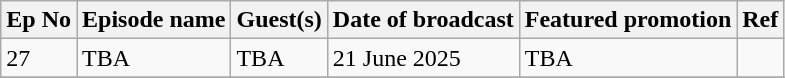<table class="wikitable sortable">
<tr>
<th>Ep No</th>
<th>Episode name</th>
<th>Guest(s)</th>
<th>Date of broadcast</th>
<th>Featured promotion</th>
<th>Ref</th>
</tr>
<tr>
<td>27</td>
<td>TBA</td>
<td>TBA</td>
<td>21 June 2025</td>
<td>TBA</td>
<td></td>
</tr>
<tr>
</tr>
</table>
